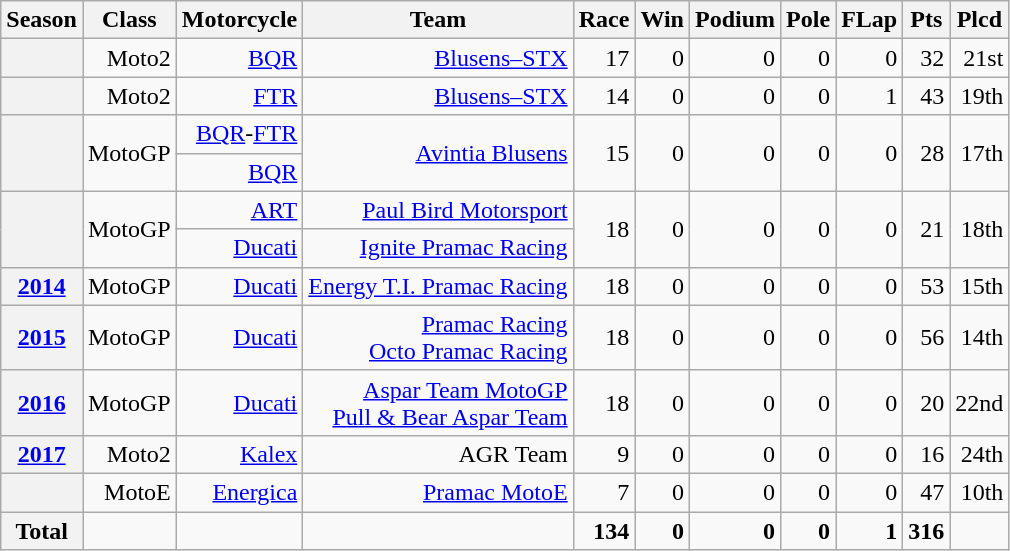<table class="wikitable" style=text-align:right>
<tr>
<th>Season</th>
<th>Class</th>
<th>Motorcycle</th>
<th>Team</th>
<th>Race</th>
<th>Win</th>
<th>Podium</th>
<th>Pole</th>
<th>FLap</th>
<th>Pts</th>
<th>Plcd</th>
</tr>
<tr>
<th></th>
<td>Moto2</td>
<td><a href='#'>BQR</a></td>
<td><a href='#'>Blusens–STX</a></td>
<td>17</td>
<td>0</td>
<td>0</td>
<td>0</td>
<td>0</td>
<td>32</td>
<td>21st</td>
</tr>
<tr>
<th></th>
<td>Moto2</td>
<td><a href='#'>FTR</a></td>
<td><a href='#'>Blusens–STX</a></td>
<td>14</td>
<td>0</td>
<td>0</td>
<td>0</td>
<td>1</td>
<td>43</td>
<td>19th</td>
</tr>
<tr>
<th rowspan=2></th>
<td rowspan=2>MotoGP</td>
<td><a href='#'>BQR</a>-<a href='#'>FTR</a></td>
<td rowspan=2><a href='#'>Avintia Blusens</a></td>
<td rowspan=2>15</td>
<td rowspan=2>0</td>
<td rowspan=2>0</td>
<td rowspan=2>0</td>
<td rowspan=2>0</td>
<td rowspan=2>28</td>
<td rowspan=2>17th</td>
</tr>
<tr>
<td><a href='#'>BQR</a></td>
</tr>
<tr>
<th rowspan=2></th>
<td rowspan=2>MotoGP</td>
<td><a href='#'>ART</a></td>
<td><a href='#'>Paul Bird Motorsport</a></td>
<td rowspan=2>18</td>
<td rowspan=2>0</td>
<td rowspan=2>0</td>
<td rowspan=2>0</td>
<td rowspan=2>0</td>
<td rowspan=2>21</td>
<td rowspan=2>18th</td>
</tr>
<tr>
<td><a href='#'>Ducati</a></td>
<td><a href='#'>Ignite Pramac Racing</a></td>
</tr>
<tr>
<th><a href='#'>2014</a></th>
<td>MotoGP</td>
<td><a href='#'>Ducati</a></td>
<td><a href='#'>Energy T.I. Pramac Racing</a></td>
<td>18</td>
<td>0</td>
<td>0</td>
<td>0</td>
<td>0</td>
<td>53</td>
<td>15th</td>
</tr>
<tr>
<th><a href='#'>2015</a></th>
<td>MotoGP</td>
<td><a href='#'>Ducati</a></td>
<td><a href='#'>Pramac Racing</a><br><a href='#'>Octo Pramac Racing</a></td>
<td>18</td>
<td>0</td>
<td>0</td>
<td>0</td>
<td>0</td>
<td>56</td>
<td>14th</td>
</tr>
<tr>
<th><a href='#'>2016</a></th>
<td>MotoGP</td>
<td><a href='#'>Ducati</a></td>
<td><a href='#'>Aspar Team MotoGP</a><br><a href='#'>Pull & Bear Aspar Team</a></td>
<td>18</td>
<td>0</td>
<td>0</td>
<td>0</td>
<td>0</td>
<td>20</td>
<td>22nd</td>
</tr>
<tr>
<th><a href='#'>2017</a></th>
<td>Moto2</td>
<td><a href='#'>Kalex</a></td>
<td>AGR Team</td>
<td>9</td>
<td>0</td>
<td>0</td>
<td>0</td>
<td>0</td>
<td>16</td>
<td>24th</td>
</tr>
<tr>
<th></th>
<td>MotoE</td>
<td><a href='#'>Energica</a></td>
<td><a href='#'>Pramac MotoE</a></td>
<td>7</td>
<td>0</td>
<td>0</td>
<td>0</td>
<td>0</td>
<td>47</td>
<td>10th</td>
</tr>
<tr>
<th>Total</th>
<td></td>
<td></td>
<td></td>
<td><strong>134</strong></td>
<td><strong>0</strong></td>
<td><strong>0</strong></td>
<td><strong>0</strong></td>
<td><strong>1</strong></td>
<td><strong>316</strong></td>
<td></td>
</tr>
</table>
